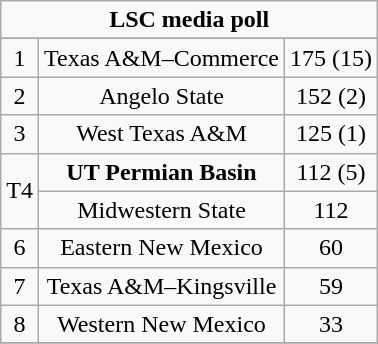<table class="wikitable" style="display: inline-table;">
<tr>
<td align="center" Colspan="3"><strong>LSC media poll</strong></td>
</tr>
<tr align="center">
</tr>
<tr align="center">
<td>1</td>
<td>Texas A&M–Commerce</td>
<td>175 (15)</td>
</tr>
<tr align="center">
<td>2</td>
<td>Angelo State</td>
<td>152 (2)</td>
</tr>
<tr align="center">
<td>3</td>
<td>West Texas A&M</td>
<td>125 (1)</td>
</tr>
<tr align="center">
<td rowspan=2>T4</td>
<td><strong>UT Permian Basin</strong></td>
<td>112 (5)</td>
</tr>
<tr align="center">
<td>Midwestern State</td>
<td>112</td>
</tr>
<tr align="center">
<td>6</td>
<td>Eastern New Mexico</td>
<td>60</td>
</tr>
<tr align="center">
<td>7</td>
<td>Texas A&M–Kingsville</td>
<td>59</td>
</tr>
<tr align="center">
<td>8</td>
<td>Western New Mexico</td>
<td>33</td>
</tr>
<tr>
</tr>
</table>
